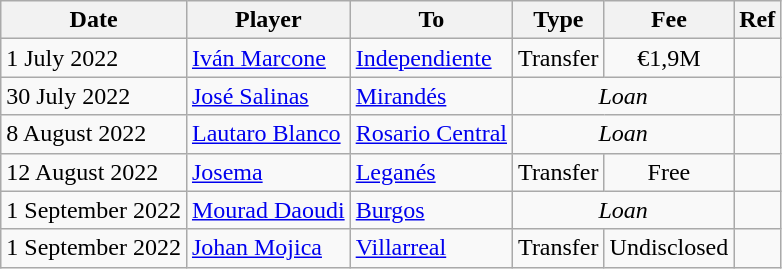<table class="wikitable">
<tr>
<th>Date</th>
<th>Player</th>
<th>To</th>
<th>Type</th>
<th>Fee</th>
<th>Ref</th>
</tr>
<tr>
<td>1 July 2022</td>
<td> <a href='#'>Iván Marcone</a></td>
<td> <a href='#'>Independiente</a></td>
<td align=center>Transfer</td>
<td align=center>€1,9M</td>
<td align=center></td>
</tr>
<tr>
<td>30 July 2022</td>
<td> <a href='#'>José Salinas</a></td>
<td><a href='#'>Mirandés</a></td>
<td colspan=2 align=center><em>Loan</em></td>
<td align=center></td>
</tr>
<tr>
<td>8 August 2022</td>
<td> <a href='#'>Lautaro Blanco</a></td>
<td> <a href='#'>Rosario Central</a></td>
<td colspan=2 align=center><em>Loan</em></td>
<td align=center></td>
</tr>
<tr>
<td>12 August 2022</td>
<td> <a href='#'>Josema</a></td>
<td><a href='#'>Leganés</a></td>
<td align=center>Transfer</td>
<td align=center>Free</td>
<td align=center></td>
</tr>
<tr>
<td>1 September 2022</td>
<td> <a href='#'>Mourad Daoudi</a></td>
<td><a href='#'>Burgos</a></td>
<td colspan=2 align=center><em>Loan</em></td>
<td align=center></td>
</tr>
<tr>
<td>1 September 2022</td>
<td> <a href='#'>Johan Mojica</a></td>
<td><a href='#'>Villarreal</a></td>
<td align=center>Transfer</td>
<td align=center>Undisclosed</td>
<td align=center></td>
</tr>
</table>
